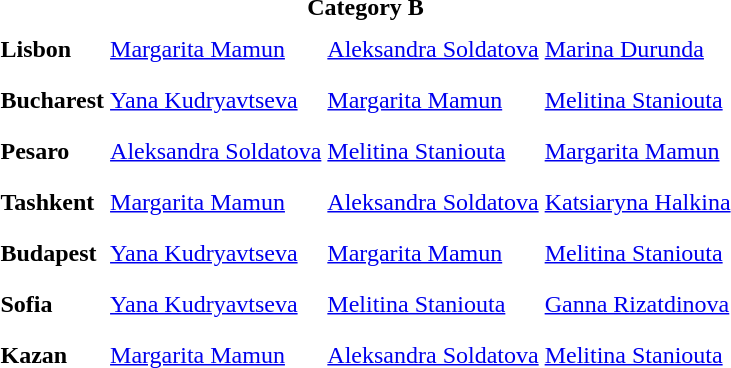<table>
<tr>
<td colspan="4" style="text-align:center;"><strong>Category B</strong></td>
</tr>
<tr>
<th scope=row style="text-align:left">Lisbon</th>
<td style="height:30px;"> <a href='#'>Margarita Mamun</a></td>
<td style="height:30px;"> <a href='#'>Aleksandra Soldatova</a></td>
<td style="height:30px;"> <a href='#'>Marina Durunda</a></td>
</tr>
<tr>
<th scope=row style="text-align:left">Bucharest</th>
<td style="height:30px;"> <a href='#'>Yana Kudryavtseva</a></td>
<td style="height:30px;"> <a href='#'>Margarita Mamun</a></td>
<td style="height:30px;"> <a href='#'>Melitina Staniouta</a></td>
</tr>
<tr>
<th scope=row style="text-align:left">Pesaro</th>
<td style="height:30px;"> <a href='#'>Aleksandra Soldatova</a></td>
<td style="height:30px;"> <a href='#'>Melitina Staniouta</a></td>
<td style="height:30px;"> <a href='#'>Margarita Mamun</a></td>
</tr>
<tr>
<th scope=row style="text-align:left">Tashkent</th>
<td style="height:30px;"> <a href='#'>Margarita Mamun</a></td>
<td style="height:30px;"> <a href='#'>Aleksandra Soldatova</a></td>
<td style="height:30px;"> <a href='#'>Katsiaryna Halkina</a></td>
</tr>
<tr>
<th scope=row style="text-align:left">Budapest</th>
<td style="height:30px;"> <a href='#'>Yana Kudryavtseva</a></td>
<td style="height:30px;"> <a href='#'>Margarita Mamun</a></td>
<td style="height:30px;"> <a href='#'>Melitina Staniouta</a></td>
</tr>
<tr>
<th scope=row style="text-align:left">Sofia</th>
<td style="height:30px;"> <a href='#'>Yana Kudryavtseva</a></td>
<td style="height:30px;"> <a href='#'>Melitina Staniouta</a></td>
<td style="height:30px;"> <a href='#'>Ganna Rizatdinova</a></td>
</tr>
<tr>
<th scope=row style="text-align:left">Kazan</th>
<td style="height:30px;"> <a href='#'>Margarita Mamun</a></td>
<td style="height:30px;"> <a href='#'>Aleksandra Soldatova</a></td>
<td style="height:30px;"> <a href='#'>Melitina Staniouta</a></td>
</tr>
<tr>
</tr>
</table>
